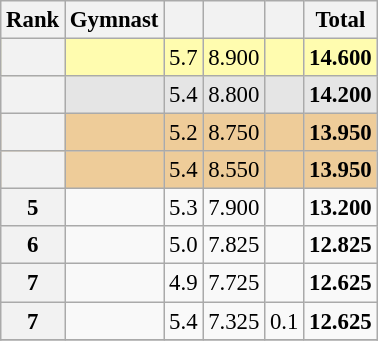<table class="wikitable sortable" style="text-align:center; font-size:95%">
<tr>
<th scope=col>Rank</th>
<th scope=col>Gymnast</th>
<th scope=col></th>
<th scope=col></th>
<th scope=col></th>
<th scope=col>Total</th>
</tr>
<tr bgcolor=fffcaf>
<th scope=row style="text-align:center"></th>
<td align=left></td>
<td>5.7</td>
<td>8.900</td>
<td></td>
<td><strong>14.600</strong></td>
</tr>
<tr bgcolor=e5e5e5>
<th scope=row style="text-align:center"></th>
<td align=left></td>
<td>5.4</td>
<td>8.800</td>
<td></td>
<td><strong>14.200</strong></td>
</tr>
<tr bgcolor=eecc99>
<th scope=row style="text-align:center"></th>
<td align=left></td>
<td>5.2</td>
<td>8.750</td>
<td></td>
<td><strong>13.950</strong></td>
</tr>
<tr bgcolor=eecc99>
<th scope=row style="text-align:center"></th>
<td align=left></td>
<td>5.4</td>
<td>8.550</td>
<td></td>
<td><strong>13.950</strong></td>
</tr>
<tr>
<th scope=row style="text-align:center">5</th>
<td align=left></td>
<td>5.3</td>
<td>7.900</td>
<td></td>
<td><strong>13.200</strong></td>
</tr>
<tr>
<th scope=row style="text-align:center">6</th>
<td align=left></td>
<td>5.0</td>
<td>7.825</td>
<td></td>
<td><strong>12.825</strong></td>
</tr>
<tr>
<th scope=row style="text-align:center">7</th>
<td align=left></td>
<td>4.9</td>
<td>7.725</td>
<td></td>
<td><strong>12.625</strong></td>
</tr>
<tr>
<th scope=row style="text-align:center">7</th>
<td align=left></td>
<td>5.4</td>
<td>7.325</td>
<td>0.1</td>
<td><strong>12.625</strong></td>
</tr>
<tr>
</tr>
</table>
